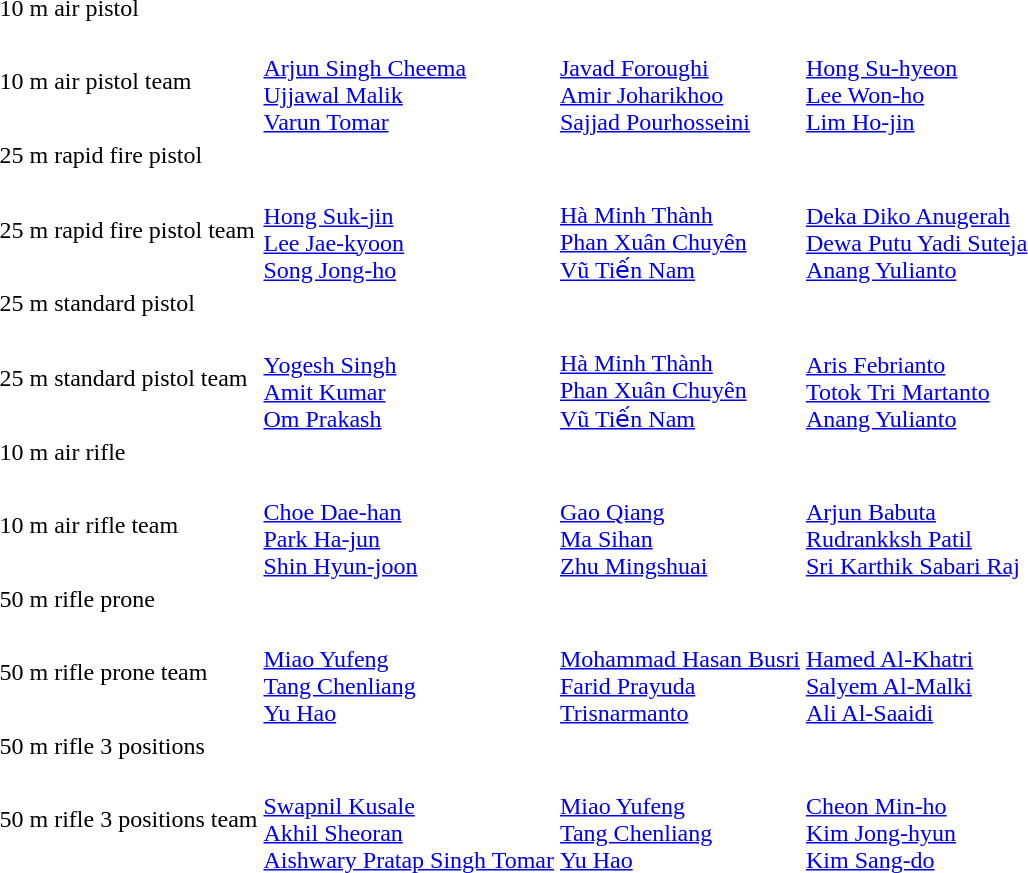<table>
<tr>
<td>10 m air pistol</td>
<td></td>
<td></td>
<td></td>
</tr>
<tr>
<td>10 m air pistol team</td>
<td><br><a href='#'>Arjun Singh Cheema</a><br><a href='#'>Ujjawal Malik</a><br><a href='#'>Varun Tomar</a></td>
<td><br><a href='#'>Javad Foroughi</a><br><a href='#'>Amir Joharikhoo</a><br><a href='#'>Sajjad Pourhosseini</a></td>
<td><br><a href='#'>Hong Su-hyeon</a><br><a href='#'>Lee Won-ho</a><br><a href='#'>Lim Ho-jin</a></td>
</tr>
<tr>
<td>25 m rapid fire pistol</td>
<td></td>
<td></td>
<td></td>
</tr>
<tr>
<td>25 m rapid fire pistol team</td>
<td><br><a href='#'>Hong Suk-jin</a><br><a href='#'>Lee Jae-kyoon</a><br><a href='#'>Song Jong-ho</a></td>
<td><br><a href='#'>Hà Minh Thành</a><br><a href='#'>Phan Xuân Chuyên</a><br><a href='#'>Vũ Tiến Nam</a></td>
<td><br><a href='#'>Deka Diko Anugerah</a><br><a href='#'>Dewa Putu Yadi Suteja</a><br><a href='#'>Anang Yulianto</a></td>
</tr>
<tr>
<td>25 m standard pistol</td>
<td></td>
<td></td>
<td></td>
</tr>
<tr>
<td>25 m standard pistol team</td>
<td><br><a href='#'>Yogesh Singh</a><br><a href='#'>Amit Kumar</a><br><a href='#'>Om Prakash</a></td>
<td><br><a href='#'>Hà Minh Thành</a><br><a href='#'>Phan Xuân Chuyên</a><br><a href='#'>Vũ Tiến Nam</a></td>
<td><br><a href='#'>Aris Febrianto</a><br><a href='#'>Totok Tri Martanto</a><br><a href='#'>Anang Yulianto</a></td>
</tr>
<tr>
<td>10 m air rifle</td>
<td></td>
<td></td>
<td></td>
</tr>
<tr>
<td>10 m air rifle team</td>
<td><br><a href='#'>Choe Dae-han</a><br><a href='#'>Park Ha-jun</a><br><a href='#'>Shin Hyun-joon</a></td>
<td><br><a href='#'>Gao Qiang</a><br><a href='#'>Ma Sihan</a><br><a href='#'>Zhu Mingshuai</a></td>
<td><br><a href='#'>Arjun Babuta</a><br><a href='#'>Rudrankksh Patil</a><br><a href='#'>Sri Karthik Sabari Raj</a></td>
</tr>
<tr>
<td>50 m rifle prone</td>
<td></td>
<td></td>
<td></td>
</tr>
<tr>
<td>50 m rifle prone team</td>
<td><br><a href='#'>Miao Yufeng</a><br><a href='#'>Tang Chenliang</a><br><a href='#'>Yu Hao</a></td>
<td><br><a href='#'>Mohammad Hasan Busri</a><br><a href='#'>Farid Prayuda</a><br><a href='#'>Trisnarmanto</a></td>
<td><br><a href='#'>Hamed Al-Khatri</a><br><a href='#'>Salyem Al-Malki</a><br><a href='#'>Ali Al-Saaidi</a></td>
</tr>
<tr>
<td>50 m rifle 3 positions</td>
<td></td>
<td></td>
<td></td>
</tr>
<tr>
<td>50 m rifle 3 positions team</td>
<td><br><a href='#'>Swapnil Kusale</a><br><a href='#'>Akhil Sheoran</a><br><a href='#'>Aishwary Pratap Singh Tomar</a></td>
<td><br><a href='#'>Miao Yufeng</a><br><a href='#'>Tang Chenliang</a><br><a href='#'>Yu Hao</a></td>
<td><br><a href='#'>Cheon Min-ho</a><br><a href='#'>Kim Jong-hyun</a><br><a href='#'>Kim Sang-do</a></td>
</tr>
</table>
